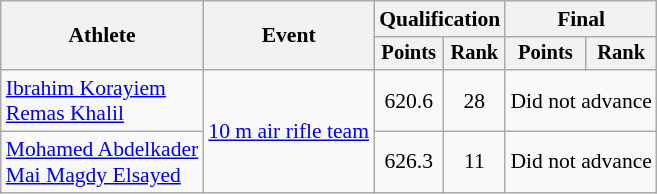<table class="wikitable" style="font-size:90%">
<tr>
<th rowspan="2">Athlete</th>
<th rowspan="2">Event</th>
<th colspan=2>Qualification</th>
<th colspan=2>Final</th>
</tr>
<tr style="font-size:95%">
<th>Points</th>
<th>Rank</th>
<th>Points</th>
<th>Rank</th>
</tr>
<tr align=center>
<td align=left><a href='#'>Ibrahim Korayiem</a><br><a href='#'>Remas Khalil</a></td>
<td align=left rowspan=2><a href='#'>10 m air rifle team</a></td>
<td>620.6</td>
<td>28</td>
<td colspan=2>Did not advance</td>
</tr>
<tr align=center>
<td align=left><a href='#'>Mohamed Abdelkader</a><br><a href='#'>Mai Magdy Elsayed</a></td>
<td>626.3</td>
<td>11</td>
<td colspan=2>Did not advance</td>
</tr>
</table>
